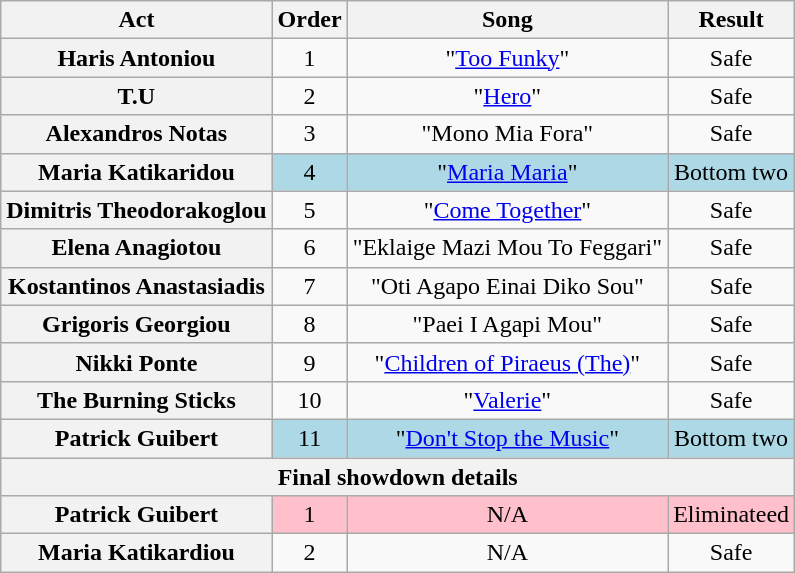<table class="wikitable plainrowheaders" style="text-align:center;">
<tr>
<th scope="col">Act</th>
<th scope="col">Order</th>
<th scope="col">Song</th>
<th scope="col">Result</th>
</tr>
<tr>
<th scope="row">Haris Antoniou</th>
<td>1</td>
<td>"<a href='#'>Too Funky</a>"</td>
<td>Safe</td>
</tr>
<tr>
<th scope="row">T.U</th>
<td>2</td>
<td>"<a href='#'>Hero</a>"</td>
<td>Safe</td>
</tr>
<tr>
<th scope="row">Alexandros Notas</th>
<td>3</td>
<td>"Mono Mia Fora"</td>
<td>Safe</td>
</tr>
<tr style="background:lightblue;">
<th scope="row">Maria Katikaridou</th>
<td>4</td>
<td>"<a href='#'>Maria Maria</a>"</td>
<td>Bottom two</td>
</tr>
<tr>
<th scope="row">Dimitris Theodorakoglou</th>
<td>5</td>
<td>"<a href='#'>Come Together</a>"</td>
<td>Safe</td>
</tr>
<tr>
<th scope="row">Elena Anagiotou</th>
<td>6</td>
<td>"Eklaige Mazi Mou To Feggari"</td>
<td>Safe</td>
</tr>
<tr>
<th scope="row">Kostantinos Anastasiadis</th>
<td>7</td>
<td>"Oti Agapo Einai Diko Sou"</td>
<td>Safe</td>
</tr>
<tr>
<th scope="row">Grigoris Georgiou</th>
<td>8</td>
<td>"Paei I Agapi Mou"</td>
<td>Safe</td>
</tr>
<tr>
<th scope="row">Nikki Ponte</th>
<td>9</td>
<td>"<a href='#'>Children of Piraeus (The)</a>"</td>
<td>Safe</td>
</tr>
<tr>
<th scope="row">The Burning Sticks</th>
<td>10</td>
<td>"<a href='#'>Valerie</a>"</td>
<td>Safe</td>
</tr>
<tr style="background:lightblue;">
<th scope="row">Patrick Guibert</th>
<td>11</td>
<td>"<a href='#'>Don't Stop the Music</a>"</td>
<td>Bottom two</td>
</tr>
<tr>
<th scope="col" colspan="6">Final showdown details</th>
</tr>
<tr style="background:pink;">
<th scope="row">Patrick Guibert</th>
<td>1</td>
<td>N/A</td>
<td>Eliminateed</td>
</tr>
<tr>
<th scope="row">Maria Katikardiou</th>
<td>2</td>
<td>N/A</td>
<td>Safe</td>
</tr>
</table>
